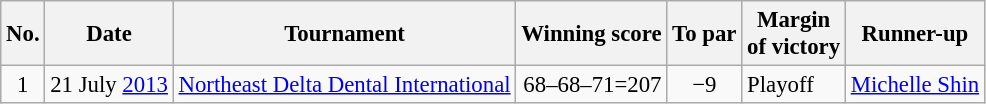<table class="wikitable" style="font-size:95%;">
<tr>
<th>No.</th>
<th>Date</th>
<th>Tournament</th>
<th>Winning score</th>
<th>To par</th>
<th>Margin<br>of victory</th>
<th>Runner-up</th>
</tr>
<tr>
<td align=center>1</td>
<td align=right>21 July <a href='#'>2013</a></td>
<td><a href='#'>Northeast Delta Dental International</a></td>
<td align=right>68–68–71=207</td>
<td align=center>−9</td>
<td>Playoff</td>
<td> <a href='#'>Michelle Shin</a></td>
</tr>
</table>
